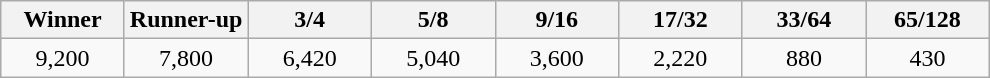<table class="wikitable" style="text-align:center">
<tr>
<th width="75">Winner</th>
<th width="75">Runner-up</th>
<th width="75">3/4</th>
<th width="75">5/8</th>
<th width="75">9/16</th>
<th width="75">17/32</th>
<th width="75">33/64</th>
<th width="75">65/128</th>
</tr>
<tr>
<td>9,200</td>
<td>7,800</td>
<td>6,420</td>
<td>5,040</td>
<td>3,600</td>
<td>2,220</td>
<td>880</td>
<td>430</td>
</tr>
</table>
